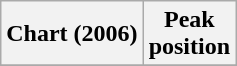<table class="wikitable plainrowheaders" style="text-align:center">
<tr>
<th scope="col">Chart (2006)</th>
<th scope="col">Peak<br>position</th>
</tr>
<tr>
</tr>
</table>
